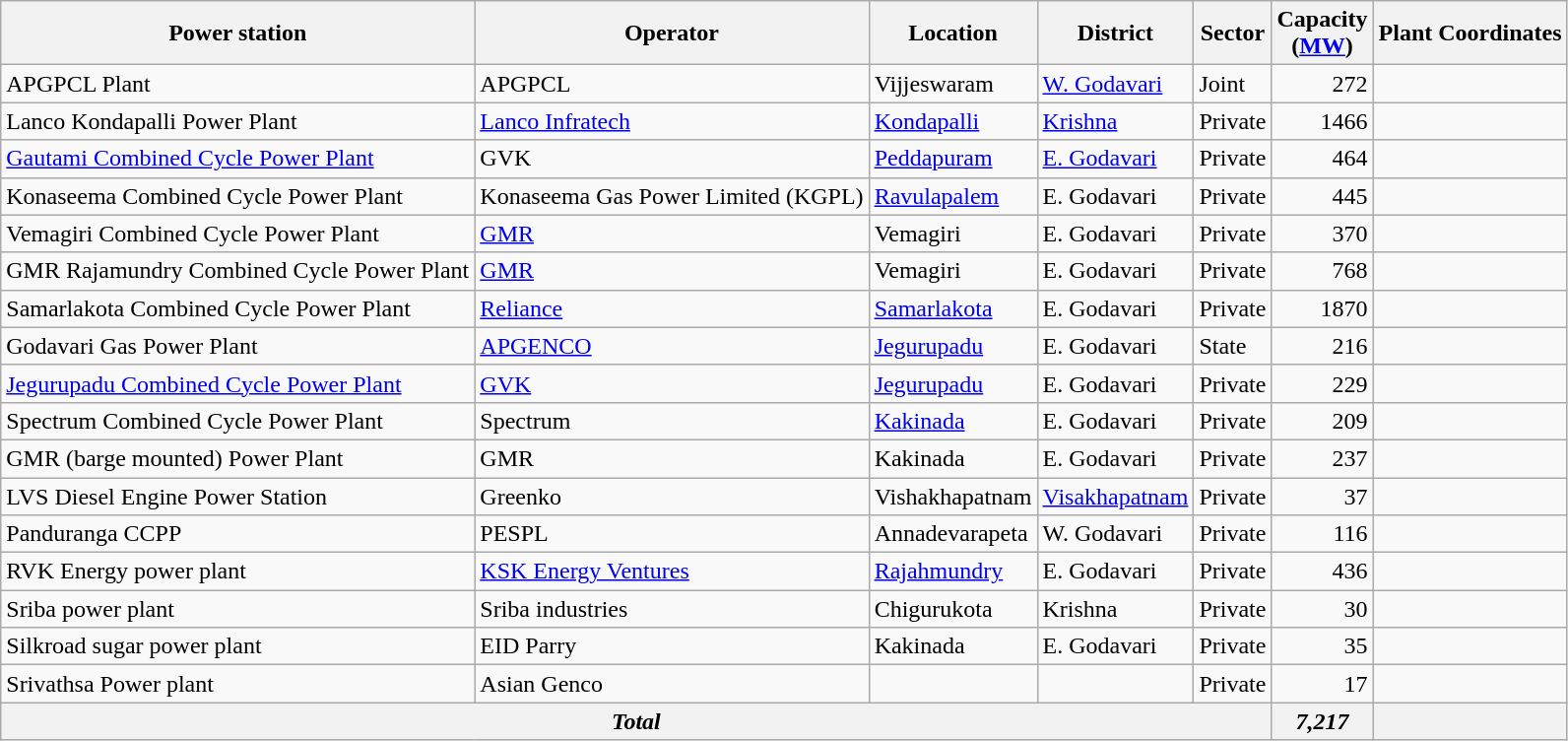<table class="sortable wikitable">
<tr>
<th>Power station</th>
<th>Operator</th>
<th>Location</th>
<th>District</th>
<th>Sector</th>
<th>Capacity<br>(<a href='#'>MW</a>)</th>
<th>Plant Coordinates</th>
</tr>
<tr>
<td>APGPCL Plant</td>
<td>APGPCL</td>
<td>Vijjeswaram</td>
<td><a href='#'>W. Godavari</a></td>
<td>Joint</td>
<td style="text-align:right;">272</td>
<td></td>
</tr>
<tr>
<td>Lanco Kondapalli Power Plant</td>
<td><a href='#'>Lanco Infratech</a></td>
<td><a href='#'>Kondapalli</a></td>
<td><a href='#'>Krishna</a></td>
<td>Private</td>
<td style="text-align:right;">1466</td>
<td></td>
</tr>
<tr>
<td><a href='#'>Gautami Combined Cycle Power Plant</a></td>
<td>GVK</td>
<td><a href='#'>Peddapuram</a></td>
<td><a href='#'>E. Godavari</a></td>
<td>Private</td>
<td style="text-align:right;">464</td>
<td></td>
</tr>
<tr>
<td>Konaseema Combined Cycle Power Plant</td>
<td>Konaseema Gas Power Limited (KGPL)</td>
<td><a href='#'>Ravulapalem</a></td>
<td>E. Godavari</td>
<td>Private</td>
<td style="text-align:right;">445</td>
<td></td>
</tr>
<tr>
<td>Vemagiri Combined Cycle Power Plant</td>
<td><a href='#'>GMR</a></td>
<td>Vemagiri</td>
<td>E. Godavari</td>
<td>Private</td>
<td style="text-align:right;">370</td>
<td></td>
</tr>
<tr>
<td>GMR Rajamundry Combined Cycle Power Plant</td>
<td><a href='#'>GMR</a></td>
<td>Vemagiri</td>
<td>E. Godavari</td>
<td>Private</td>
<td style="text-align:right;">768</td>
<td></td>
</tr>
<tr>
<td>Samarlakota Combined Cycle Power Plant</td>
<td><a href='#'>Reliance</a></td>
<td><a href='#'>Samarlakota</a></td>
<td>E. Godavari</td>
<td>Private</td>
<td style="text-align:right;">1870</td>
<td></td>
</tr>
<tr>
<td>Godavari Gas Power Plant</td>
<td><a href='#'>APGENCO</a></td>
<td><a href='#'>Jegurupadu</a></td>
<td>E. Godavari</td>
<td>State</td>
<td style="text-align:right;">216</td>
<td></td>
</tr>
<tr>
<td><a href='#'>Jegurupadu Combined Cycle Power Plant</a></td>
<td><a href='#'>GVK</a></td>
<td><a href='#'>Jegurupadu</a></td>
<td>E. Godavari</td>
<td>Private</td>
<td style="text-align:right;">229</td>
<td></td>
</tr>
<tr>
<td>Spectrum Combined Cycle Power Plant</td>
<td>Spectrum</td>
<td><a href='#'>Kakinada</a></td>
<td>E. Godavari</td>
<td>Private</td>
<td style="text-align:right;">209</td>
<td></td>
</tr>
<tr>
<td>GMR (barge mounted) Power Plant</td>
<td>GMR</td>
<td>Kakinada</td>
<td>E. Godavari</td>
<td>Private</td>
<td style="text-align:right;">237</td>
<td></td>
</tr>
<tr>
<td>LVS Diesel Engine Power  Station</td>
<td>Greenko</td>
<td>Vishakhapatnam</td>
<td><a href='#'>Visakhapatnam</a></td>
<td>Private</td>
<td style="text-align:right;">37</td>
<td></td>
</tr>
<tr>
<td>Panduranga CCPP</td>
<td>PESPL</td>
<td>Annadevarapeta</td>
<td>W. Godavari</td>
<td>Private</td>
<td style="text-align:right;">116</td>
<td></td>
</tr>
<tr>
<td>RVK Energy power plant</td>
<td><a href='#'>KSK Energy Ventures</a></td>
<td><a href='#'>Rajahmundry</a></td>
<td>E. Godavari</td>
<td>Private</td>
<td style="text-align:right;">436</td>
<td></td>
</tr>
<tr>
<td>Sriba power plant</td>
<td>Sriba industries</td>
<td>Chigurukota</td>
<td>Krishna</td>
<td>Private</td>
<td style="text-align:right;">30</td>
<td></td>
</tr>
<tr>
<td>Silkroad sugar power plant</td>
<td>EID Parry</td>
<td>Kakinada</td>
<td>E. Godavari</td>
<td>Private</td>
<td style="text-align:right;">35</td>
<td></td>
</tr>
<tr>
<td>Srivathsa Power plant</td>
<td>Asian Genco</td>
<td></td>
<td></td>
<td>Private</td>
<td style="text-align:right;">17</td>
<td></td>
</tr>
<tr>
<th colspan="5" style="text-align:center;"><em>Total</em></th>
<th><em>7,217</em></th>
<th></th>
</tr>
</table>
